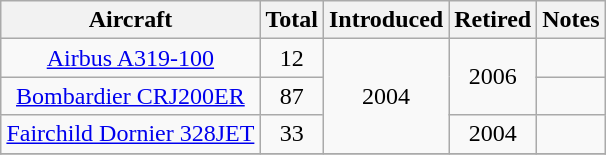<table class="wikitable" style="margin:0.5em auto; text-align:center">
<tr>
<th>Aircraft</th>
<th>Total</th>
<th>Introduced</th>
<th>Retired</th>
<th>Notes</th>
</tr>
<tr>
<td><a href='#'>Airbus A319-100</a></td>
<td>12</td>
<td rowspan=3>2004</td>
<td rowspan=2>2006</td>
<td></td>
</tr>
<tr>
<td><a href='#'>Bombardier CRJ200ER</a></td>
<td>87</td>
<td></td>
</tr>
<tr>
<td><a href='#'>Fairchild Dornier 328JET</a></td>
<td>33</td>
<td>2004</td>
<td></td>
</tr>
<tr>
</tr>
</table>
